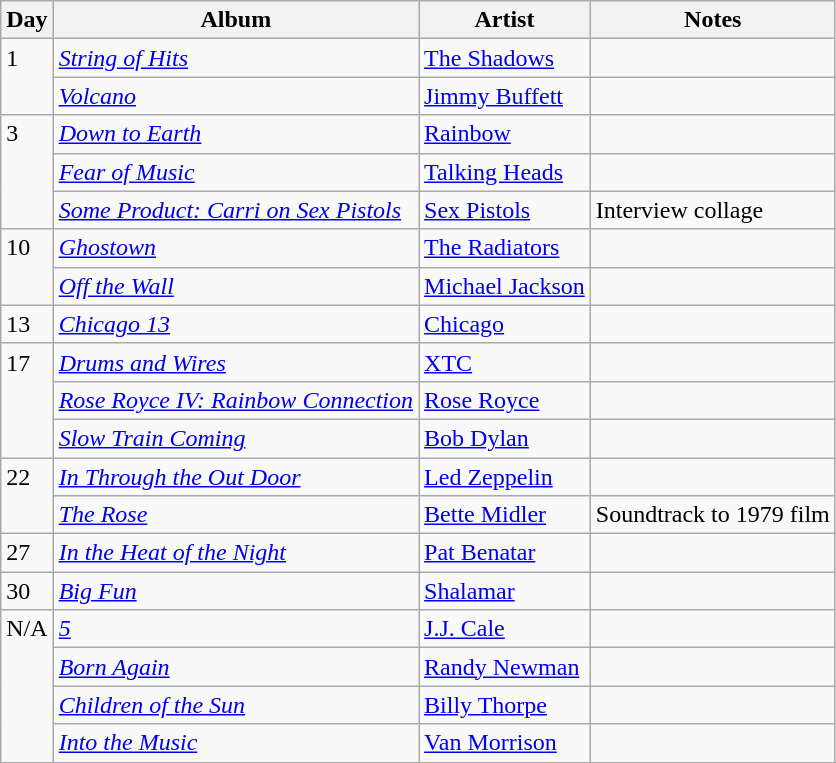<table class="wikitable">
<tr>
<th>Day</th>
<th>Album</th>
<th>Artist</th>
<th>Notes</th>
</tr>
<tr>
<td rowspan="2" valign="top">1</td>
<td><em><a href='#'>String of Hits</a></em></td>
<td><a href='#'>The Shadows</a></td>
<td></td>
</tr>
<tr>
<td><em><a href='#'>Volcano</a></em></td>
<td><a href='#'>Jimmy Buffett</a></td>
<td></td>
</tr>
<tr>
<td rowspan="3" valign="top">3</td>
<td><em><a href='#'>Down to Earth</a></em></td>
<td><a href='#'>Rainbow</a></td>
<td></td>
</tr>
<tr>
<td><em><a href='#'>Fear of Music</a></em></td>
<td><a href='#'>Talking Heads</a></td>
<td></td>
</tr>
<tr>
<td><em><a href='#'>Some Product: Carri on Sex Pistols</a></em></td>
<td><a href='#'>Sex Pistols</a></td>
<td>Interview collage</td>
</tr>
<tr>
<td rowspan="2" valign="top">10</td>
<td><em><a href='#'>Ghostown</a></em></td>
<td><a href='#'>The Radiators</a></td>
<td></td>
</tr>
<tr>
<td><em><a href='#'>Off the Wall</a></em></td>
<td><a href='#'>Michael Jackson</a></td>
<td></td>
</tr>
<tr>
<td valign="top">13</td>
<td><em><a href='#'>Chicago 13</a></em></td>
<td><a href='#'>Chicago</a></td>
<td></td>
</tr>
<tr>
<td rowspan="3" valign="top">17</td>
<td><em><a href='#'>Drums and Wires</a></em></td>
<td><a href='#'>XTC</a></td>
<td></td>
</tr>
<tr>
<td><em><a href='#'>Rose Royce IV: Rainbow Connection</a></em></td>
<td><a href='#'>Rose Royce</a></td>
<td></td>
</tr>
<tr>
<td><em><a href='#'>Slow Train Coming</a></em></td>
<td><a href='#'>Bob Dylan</a></td>
<td></td>
</tr>
<tr>
<td rowspan="2" valign="top">22</td>
<td><em><a href='#'>In Through the Out Door</a></em></td>
<td><a href='#'>Led Zeppelin</a></td>
<td></td>
</tr>
<tr>
<td><em><a href='#'>The Rose</a></em></td>
<td><a href='#'>Bette Midler</a></td>
<td>Soundtrack to 1979 film</td>
</tr>
<tr>
<td rowspan="1" valign="top">27</td>
<td><em><a href='#'>In the Heat of the Night</a></em></td>
<td><a href='#'>Pat Benatar</a></td>
<td></td>
</tr>
<tr>
<td valign="top">30</td>
<td><em><a href='#'>Big Fun</a></em></td>
<td><a href='#'>Shalamar</a></td>
<td></td>
</tr>
<tr>
<td rowspan="4" valign="top">N/A</td>
<td><em><a href='#'>5</a></em></td>
<td><a href='#'>J.J. Cale</a></td>
<td></td>
</tr>
<tr>
<td><em><a href='#'>Born Again</a></em></td>
<td><a href='#'>Randy Newman</a></td>
<td></td>
</tr>
<tr>
<td><em><a href='#'>Children of the Sun</a></em></td>
<td><a href='#'>Billy Thorpe</a></td>
<td></td>
</tr>
<tr>
<td><em><a href='#'>Into the Music</a></em></td>
<td><a href='#'>Van Morrison</a></td>
<td></td>
</tr>
<tr>
</tr>
</table>
